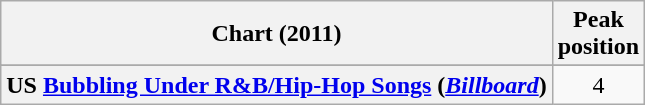<table class="wikitable sortable plainrowheaders" style="text-align:center">
<tr>
<th scope="col">Chart (2011)</th>
<th scope="col">Peak<br>position</th>
</tr>
<tr>
</tr>
<tr>
<th scope="row">US <a href='#'>Bubbling Under R&B/Hip-Hop Songs</a> (<em><a href='#'>Billboard</a></em>)</th>
<td>4</td>
</tr>
</table>
